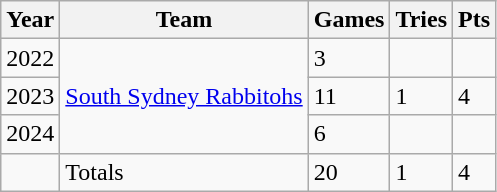<table class="wikitable">
<tr>
<th>Year</th>
<th>Team</th>
<th>Games</th>
<th>Tries</th>
<th>Pts</th>
</tr>
<tr>
<td>2022</td>
<td rowspan="3"> <a href='#'>South Sydney Rabbitohs</a></td>
<td>3</td>
<td></td>
<td></td>
</tr>
<tr>
<td>2023</td>
<td>11</td>
<td>1</td>
<td>4</td>
</tr>
<tr>
<td>2024</td>
<td>6</td>
<td></td>
<td></td>
</tr>
<tr>
<td></td>
<td>Totals</td>
<td>20</td>
<td>1</td>
<td>4</td>
</tr>
</table>
